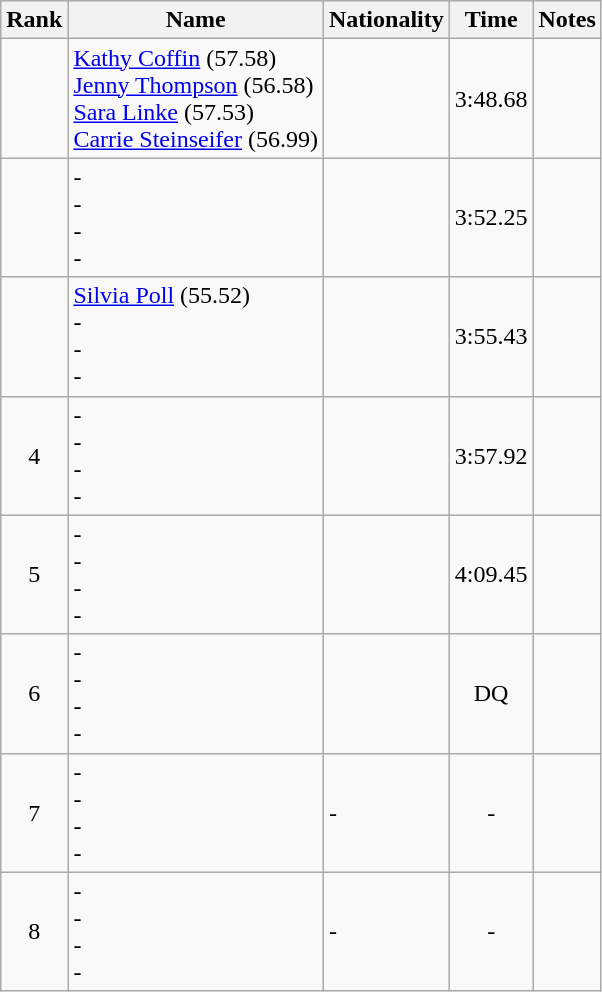<table class="wikitable sortable" style="text-align:center">
<tr>
<th>Rank</th>
<th>Name</th>
<th>Nationality</th>
<th>Time</th>
<th>Notes</th>
</tr>
<tr>
<td></td>
<td align=left><a href='#'>Kathy Coffin</a> (57.58) <br> <a href='#'>Jenny Thompson</a> (56.58) <br> <a href='#'>Sara Linke</a> (57.53) <br> <a href='#'>Carrie Steinseifer</a> (56.99)</td>
<td align=left></td>
<td>3:48.68</td>
<td></td>
</tr>
<tr>
<td></td>
<td align=left>- <br> - <br> - <br> -</td>
<td align=left></td>
<td>3:52.25</td>
<td></td>
</tr>
<tr>
<td></td>
<td align=left><a href='#'>Silvia Poll</a> (55.52) <br> - <br> - <br> -</td>
<td align=left></td>
<td>3:55.43</td>
<td></td>
</tr>
<tr>
<td>4</td>
<td align=left>- <br> - <br> - <br> -</td>
<td align=left></td>
<td>3:57.92</td>
<td></td>
</tr>
<tr>
<td>5</td>
<td align=left>- <br> - <br> - <br> -</td>
<td align=left></td>
<td>4:09.45</td>
<td></td>
</tr>
<tr>
<td>6</td>
<td align=left>- <br> - <br> - <br> -</td>
<td align=left></td>
<td>DQ</td>
<td></td>
</tr>
<tr>
<td>7</td>
<td align=left>- <br> - <br> - <br> -</td>
<td align=left>-</td>
<td>-</td>
<td></td>
</tr>
<tr>
<td>8</td>
<td align=left>- <br> - <br> - <br> -</td>
<td align=left>-</td>
<td>-</td>
<td></td>
</tr>
</table>
